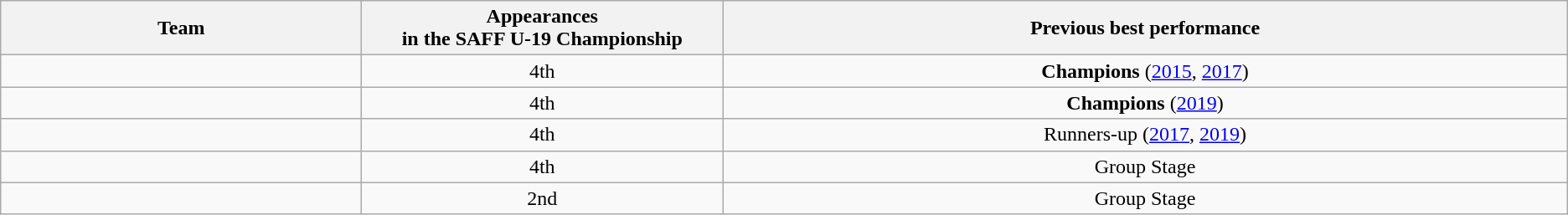<table class="wikitable">
<tr>
<th style="width:16.67%;">Team</th>
<th style="width:16.67%;">Appearances <br> in the SAFF U-19 Championship</th>
<th width=39%>Previous best performance</th>
</tr>
<tr>
<td align="left"></td>
<td align=center>4th</td>
<td align=center><strong>Champions</strong> (<a href='#'>2015</a>, <a href='#'>2017</a>)</td>
</tr>
<tr>
<td align="left"></td>
<td align=center>4th</td>
<td align=center><strong>Champions</strong> (<a href='#'>2019</a>)</td>
</tr>
<tr>
<td align="left"></td>
<td align=center>4th</td>
<td align=center>Runners-up (<a href='#'>2017</a>, <a href='#'>2019</a>)</td>
</tr>
<tr>
<td align="left"></td>
<td align=center>4th</td>
<td align=center>Group Stage</td>
</tr>
<tr>
<td align="left"></td>
<td align=center>2nd</td>
<td align=center>Group Stage</td>
</tr>
</table>
